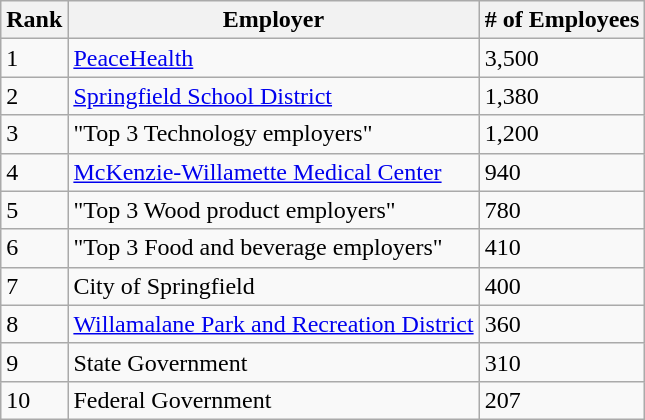<table class="wikitable sortable">
<tr>
<th>Rank</th>
<th>Employer</th>
<th># of Employees</th>
</tr>
<tr>
<td>1</td>
<td><a href='#'>PeaceHealth</a></td>
<td>3,500</td>
</tr>
<tr>
<td>2</td>
<td><a href='#'>Springfield School District</a></td>
<td>1,380</td>
</tr>
<tr>
<td>3</td>
<td>"Top 3 Technology employers"</td>
<td>1,200</td>
</tr>
<tr>
<td>4</td>
<td><a href='#'>McKenzie-Willamette Medical Center</a></td>
<td>940</td>
</tr>
<tr>
<td>5</td>
<td>"Top 3 Wood product employers"</td>
<td>780</td>
</tr>
<tr>
<td>6</td>
<td>"Top 3 Food and beverage employers"</td>
<td>410</td>
</tr>
<tr>
<td>7</td>
<td>City of Springfield</td>
<td>400</td>
</tr>
<tr>
<td>8</td>
<td><a href='#'>Willamalane Park and Recreation District</a></td>
<td>360</td>
</tr>
<tr>
<td>9</td>
<td>State Government</td>
<td>310</td>
</tr>
<tr>
<td>10</td>
<td>Federal Government</td>
<td>207</td>
</tr>
</table>
